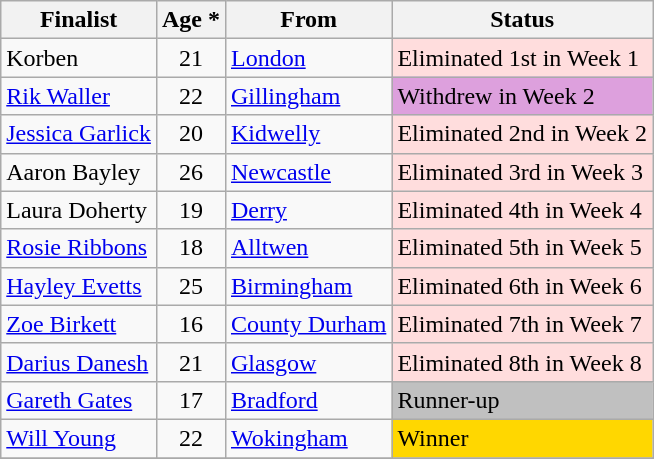<table class="wikitable">
<tr>
<th>Finalist</th>
<th>Age *</th>
<th>From</th>
<th>Status</th>
</tr>
<tr>
<td>Korben</td>
<td align="center">21</td>
<td><a href='#'>London</a></td>
<td style="background:#ffdddd;">Eliminated 1st in Week 1</td>
</tr>
<tr>
<td><a href='#'>Rik Waller</a></td>
<td align="center">22</td>
<td><a href='#'>Gillingham</a></td>
<td style="background:#DDA0DD;">Withdrew in Week 2</td>
</tr>
<tr s>
<td><a href='#'>Jessica Garlick</a></td>
<td align="center">20</td>
<td><a href='#'>Kidwelly</a></td>
<td style="background:#ffdddd;">Eliminated 2nd in Week 2</td>
</tr>
<tr>
<td>Aaron Bayley</td>
<td align="center">26</td>
<td><a href='#'>Newcastle</a></td>
<td style="background:#ffdddd;">Eliminated 3rd in Week 3</td>
</tr>
<tr>
<td>Laura Doherty</td>
<td align="center">19</td>
<td><a href='#'>Derry</a></td>
<td style="background:#ffdddd;">Eliminated 4th in Week 4</td>
</tr>
<tr>
<td><a href='#'>Rosie Ribbons</a></td>
<td align="center">18</td>
<td><a href='#'>Alltwen</a></td>
<td style="background:#ffdddd;">Eliminated 5th in Week 5</td>
</tr>
<tr>
<td><a href='#'>Hayley Evetts</a></td>
<td align="center">25</td>
<td><a href='#'>Birmingham</a></td>
<td style="background:#ffdddd;">Eliminated 6th in Week 6</td>
</tr>
<tr>
<td><a href='#'>Zoe Birkett</a></td>
<td align="center">16</td>
<td><a href='#'>County Durham</a></td>
<td style="background:#ffdddd;">Eliminated 7th in Week 7</td>
</tr>
<tr>
<td><a href='#'>Darius Danesh</a></td>
<td align="center">21</td>
<td><a href='#'>Glasgow</a></td>
<td style="background:#ffdddd;">Eliminated 8th in Week 8</td>
</tr>
<tr>
<td><a href='#'>Gareth Gates</a></td>
<td align="center">17</td>
<td><a href='#'>Bradford</a></td>
<td style="background:silver">Runner-up</td>
</tr>
<tr>
<td><a href='#'>Will Young</a></td>
<td align="center">22</td>
<td><a href='#'>Wokingham</a></td>
<td style="background:gold">Winner</td>
</tr>
<tr>
</tr>
</table>
